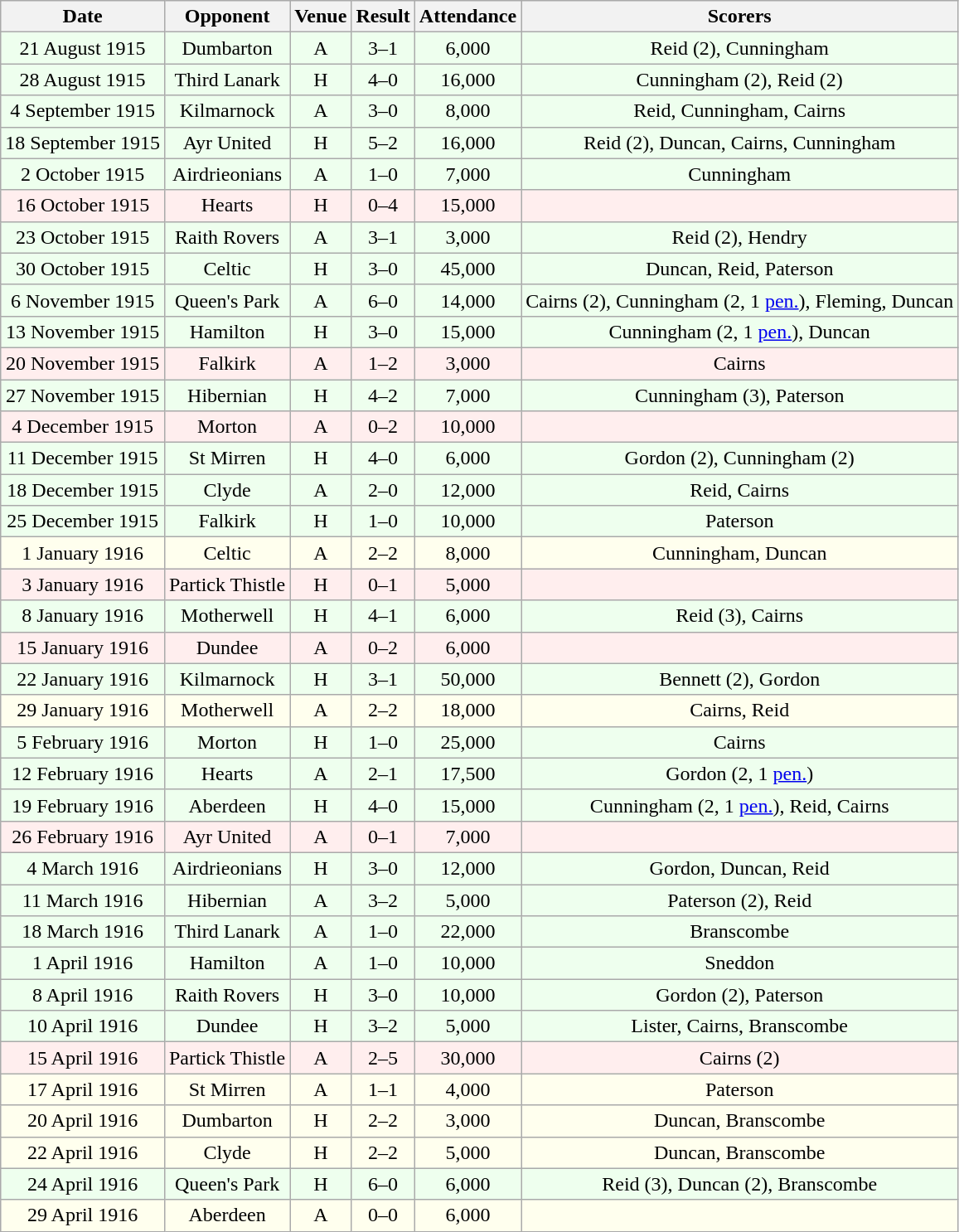<table class="wikitable sortable" style="font-size:100%; text-align:center">
<tr>
<th>Date</th>
<th>Opponent</th>
<th>Venue</th>
<th>Result</th>
<th>Attendance</th>
<th>Scorers</th>
</tr>
<tr bgcolor = "#EEFFEE">
<td>21 August 1915</td>
<td>Dumbarton</td>
<td>A</td>
<td>3–1</td>
<td>6,000</td>
<td>Reid (2), Cunningham</td>
</tr>
<tr bgcolor = "#EEFFEE">
<td>28 August 1915</td>
<td>Third Lanark</td>
<td>H</td>
<td>4–0</td>
<td>16,000</td>
<td>Cunningham (2), Reid (2)</td>
</tr>
<tr bgcolor = "#EEFFEE">
<td>4 September 1915</td>
<td>Kilmarnock</td>
<td>A</td>
<td>3–0</td>
<td>8,000</td>
<td>Reid, Cunningham, Cairns</td>
</tr>
<tr bgcolor = "#EEFFEE">
<td>18 September 1915</td>
<td>Ayr United</td>
<td>H</td>
<td>5–2</td>
<td>16,000</td>
<td>Reid (2), Duncan, Cairns, Cunningham</td>
</tr>
<tr bgcolor = "#EEFFEE">
<td>2 October 1915</td>
<td>Airdrieonians</td>
<td>A</td>
<td>1–0</td>
<td>7,000</td>
<td>Cunningham</td>
</tr>
<tr bgcolor = "#FFEEEE">
<td>16 October 1915</td>
<td>Hearts</td>
<td>H</td>
<td>0–4</td>
<td>15,000</td>
<td></td>
</tr>
<tr bgcolor = "#EEFFEE">
<td>23 October 1915</td>
<td>Raith Rovers</td>
<td>A</td>
<td>3–1</td>
<td>3,000</td>
<td>Reid (2), Hendry</td>
</tr>
<tr bgcolor = "#EEFFEE">
<td>30 October 1915</td>
<td>Celtic</td>
<td>H</td>
<td>3–0</td>
<td>45,000</td>
<td>Duncan, Reid, Paterson</td>
</tr>
<tr bgcolor = "#EEFFEE">
<td>6 November 1915</td>
<td>Queen's Park</td>
<td>A</td>
<td>6–0</td>
<td>14,000</td>
<td>Cairns (2), Cunningham (2, 1 <a href='#'>pen.</a>), Fleming, Duncan</td>
</tr>
<tr bgcolor = "#EEFFEE">
<td>13 November 1915</td>
<td>Hamilton</td>
<td>H</td>
<td>3–0</td>
<td>15,000</td>
<td>Cunningham (2, 1 <a href='#'>pen.</a>), Duncan</td>
</tr>
<tr bgcolor = "#FFEEEE">
<td>20 November 1915</td>
<td>Falkirk</td>
<td>A</td>
<td>1–2</td>
<td>3,000</td>
<td>Cairns</td>
</tr>
<tr bgcolor = "#EEFFEE">
<td>27 November 1915</td>
<td>Hibernian</td>
<td>H</td>
<td>4–2</td>
<td>7,000</td>
<td>Cunningham (3), Paterson</td>
</tr>
<tr bgcolor = "#FFEEEE">
<td>4 December 1915</td>
<td>Morton</td>
<td>A</td>
<td>0–2</td>
<td>10,000</td>
<td></td>
</tr>
<tr bgcolor = "#EEFFEE">
<td>11 December 1915</td>
<td>St Mirren</td>
<td>H</td>
<td>4–0</td>
<td>6,000</td>
<td>Gordon (2), Cunningham (2)</td>
</tr>
<tr bgcolor = "#EEFFEE">
<td>18 December 1915</td>
<td>Clyde</td>
<td>A</td>
<td>2–0</td>
<td>12,000</td>
<td>Reid, Cairns</td>
</tr>
<tr bgcolor = "#EEFFEE">
<td>25 December 1915</td>
<td>Falkirk</td>
<td>H</td>
<td>1–0</td>
<td>10,000</td>
<td>Paterson</td>
</tr>
<tr bgcolor = "#FFFFEE">
<td>1 January 1916</td>
<td>Celtic</td>
<td>A</td>
<td>2–2</td>
<td>8,000</td>
<td>Cunningham, Duncan</td>
</tr>
<tr bgcolor = "#FFEEEE">
<td>3 January 1916</td>
<td>Partick Thistle</td>
<td>H</td>
<td>0–1</td>
<td>5,000</td>
<td></td>
</tr>
<tr bgcolor = "#EEFFEE">
<td>8 January 1916</td>
<td>Motherwell</td>
<td>H</td>
<td>4–1</td>
<td>6,000</td>
<td>Reid (3), Cairns</td>
</tr>
<tr bgcolor = "#FFEEEE">
<td>15 January 1916</td>
<td>Dundee</td>
<td>A</td>
<td>0–2</td>
<td>6,000</td>
<td></td>
</tr>
<tr bgcolor = "#EEFFEE">
<td>22 January 1916</td>
<td>Kilmarnock</td>
<td>H</td>
<td>3–1</td>
<td>50,000</td>
<td>Bennett (2), Gordon</td>
</tr>
<tr bgcolor = "#FFFFEE">
<td>29 January 1916</td>
<td>Motherwell</td>
<td>A</td>
<td>2–2</td>
<td>18,000</td>
<td>Cairns, Reid</td>
</tr>
<tr bgcolor = "#EEFFEE">
<td>5 February 1916</td>
<td>Morton</td>
<td>H</td>
<td>1–0</td>
<td>25,000</td>
<td>Cairns</td>
</tr>
<tr bgcolor = "#EEFFEE">
<td>12 February 1916</td>
<td>Hearts</td>
<td>A</td>
<td>2–1</td>
<td>17,500</td>
<td>Gordon (2, 1 <a href='#'>pen.</a>)</td>
</tr>
<tr bgcolor = "#EEFFEE">
<td>19 February 1916</td>
<td>Aberdeen</td>
<td>H</td>
<td>4–0</td>
<td>15,000</td>
<td>Cunningham (2, 1 <a href='#'>pen.</a>), Reid, Cairns</td>
</tr>
<tr bgcolor = "#FFEEEE">
<td>26 February 1916</td>
<td>Ayr United</td>
<td>A</td>
<td>0–1</td>
<td>7,000</td>
<td></td>
</tr>
<tr bgcolor = "#EEFFEE">
<td>4 March 1916</td>
<td>Airdrieonians</td>
<td>H</td>
<td>3–0</td>
<td>12,000</td>
<td>Gordon, Duncan, Reid</td>
</tr>
<tr bgcolor = "#EEFFEE">
<td>11 March 1916</td>
<td>Hibernian</td>
<td>A</td>
<td>3–2</td>
<td>5,000</td>
<td>Paterson (2), Reid</td>
</tr>
<tr bgcolor = "#EEFFEE">
<td>18 March 1916</td>
<td>Third Lanark</td>
<td>A</td>
<td>1–0</td>
<td>22,000</td>
<td>Branscombe</td>
</tr>
<tr bgcolor = "#EEFFEE">
<td>1 April 1916</td>
<td>Hamilton</td>
<td>A</td>
<td>1–0</td>
<td>10,000</td>
<td>Sneddon</td>
</tr>
<tr bgcolor = "#EEFFEE">
<td>8 April 1916</td>
<td>Raith Rovers</td>
<td>H</td>
<td>3–0</td>
<td>10,000</td>
<td>Gordon (2), Paterson</td>
</tr>
<tr bgcolor = "#EEFFEE">
<td>10 April 1916</td>
<td>Dundee</td>
<td>H</td>
<td>3–2</td>
<td>5,000</td>
<td>Lister, Cairns, Branscombe</td>
</tr>
<tr bgcolor = "#FFEEEE">
<td>15 April 1916</td>
<td>Partick Thistle</td>
<td>A</td>
<td>2–5</td>
<td>30,000</td>
<td>Cairns (2)</td>
</tr>
<tr bgcolor = "#FFFFEE">
<td>17 April 1916</td>
<td>St Mirren</td>
<td>A</td>
<td>1–1</td>
<td>4,000</td>
<td>Paterson</td>
</tr>
<tr bgcolor = "#FFFFEE">
<td>20 April 1916</td>
<td>Dumbarton</td>
<td>H</td>
<td>2–2</td>
<td>3,000</td>
<td>Duncan, Branscombe</td>
</tr>
<tr bgcolor = "#FFFFEE">
<td>22 April 1916</td>
<td>Clyde</td>
<td>H</td>
<td>2–2</td>
<td>5,000</td>
<td>Duncan, Branscombe</td>
</tr>
<tr bgcolor = "#EEFFEE">
<td>24 April 1916</td>
<td>Queen's Park</td>
<td>H</td>
<td>6–0</td>
<td>6,000</td>
<td>Reid (3), Duncan (2), Branscombe</td>
</tr>
<tr bgcolor = "#FFFFEE">
<td>29 April 1916</td>
<td>Aberdeen</td>
<td>A</td>
<td>0–0</td>
<td>6,000</td>
<td></td>
</tr>
</table>
